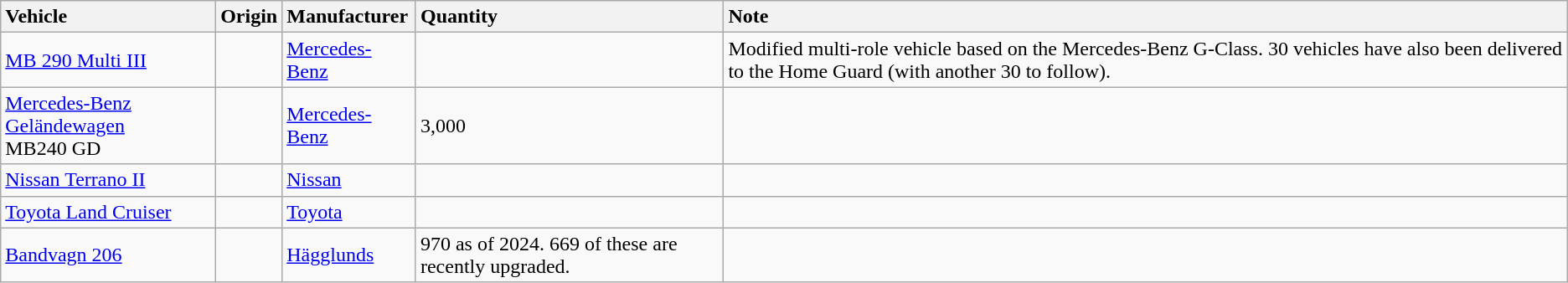<table class="wikitable">
<tr>
<th style="text-align:left;">Vehicle</th>
<th style="text-align:left;">Origin</th>
<th style="text-align:left;">Manufacturer</th>
<th style="text-align:left;">Quantity</th>
<th style="text-align:left;">Note</th>
</tr>
<tr>
<td><a href='#'>MB 290 Multi III</a></td>
<td></td>
<td><a href='#'>Mercedes-Benz</a></td>
<td></td>
<td>Modified multi-role vehicle based on the Mercedes-Benz G-Class. 30 vehicles have also been delivered to the Home Guard (with another 30 to follow).</td>
</tr>
<tr>
<td><a href='#'>Mercedes-Benz Geländewagen</a><br>MB240 GD</td>
<td></td>
<td><a href='#'>Mercedes-Benz</a></td>
<td>3,000</td>
<td></td>
</tr>
<tr>
<td><a href='#'>Nissan Terrano II</a></td>
<td></td>
<td><a href='#'>Nissan</a></td>
<td></td>
<td></td>
</tr>
<tr>
<td><a href='#'>Toyota Land Cruiser</a></td>
<td></td>
<td><a href='#'>Toyota</a></td>
<td></td>
<td></td>
</tr>
<tr>
<td><a href='#'>Bandvagn 206</a></td>
<td></td>
<td><a href='#'>Hägglunds</a></td>
<td>970 as of 2024. 669 of these are recently upgraded.</td>
<td></td>
</tr>
</table>
